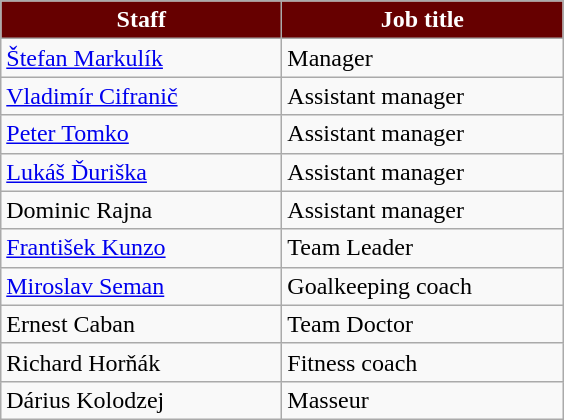<table class="wikitable">
<tr>
<th style="color:white; background:#660000;" width=180>Staff</th>
<th style="color:white; background:#660000;" width=180>Job title</th>
</tr>
<tr>
<td> <a href='#'>Štefan Markulík</a></td>
<td>Manager</td>
</tr>
<tr>
<td> <a href='#'>Vladimír Cifranič</a></td>
<td>Assistant manager</td>
</tr>
<tr>
<td> <a href='#'>Peter Tomko</a></td>
<td>Assistant manager</td>
</tr>
<tr>
<td> <a href='#'>Lukáš Ďuriška</a></td>
<td>Assistant manager</td>
</tr>
<tr>
<td> Dominic Rajna</td>
<td>Assistant manager</td>
</tr>
<tr>
<td> <a href='#'>František Kunzo</a></td>
<td>Team Leader</td>
</tr>
<tr>
<td> <a href='#'>Miroslav Seman</a></td>
<td>Goalkeeping coach</td>
</tr>
<tr>
<td> Ernest Caban</td>
<td>Team Doctor</td>
</tr>
<tr>
<td> Richard Horňák</td>
<td>Fitness coach</td>
</tr>
<tr>
<td> Dárius Kolodzej</td>
<td>Masseur</td>
</tr>
</table>
